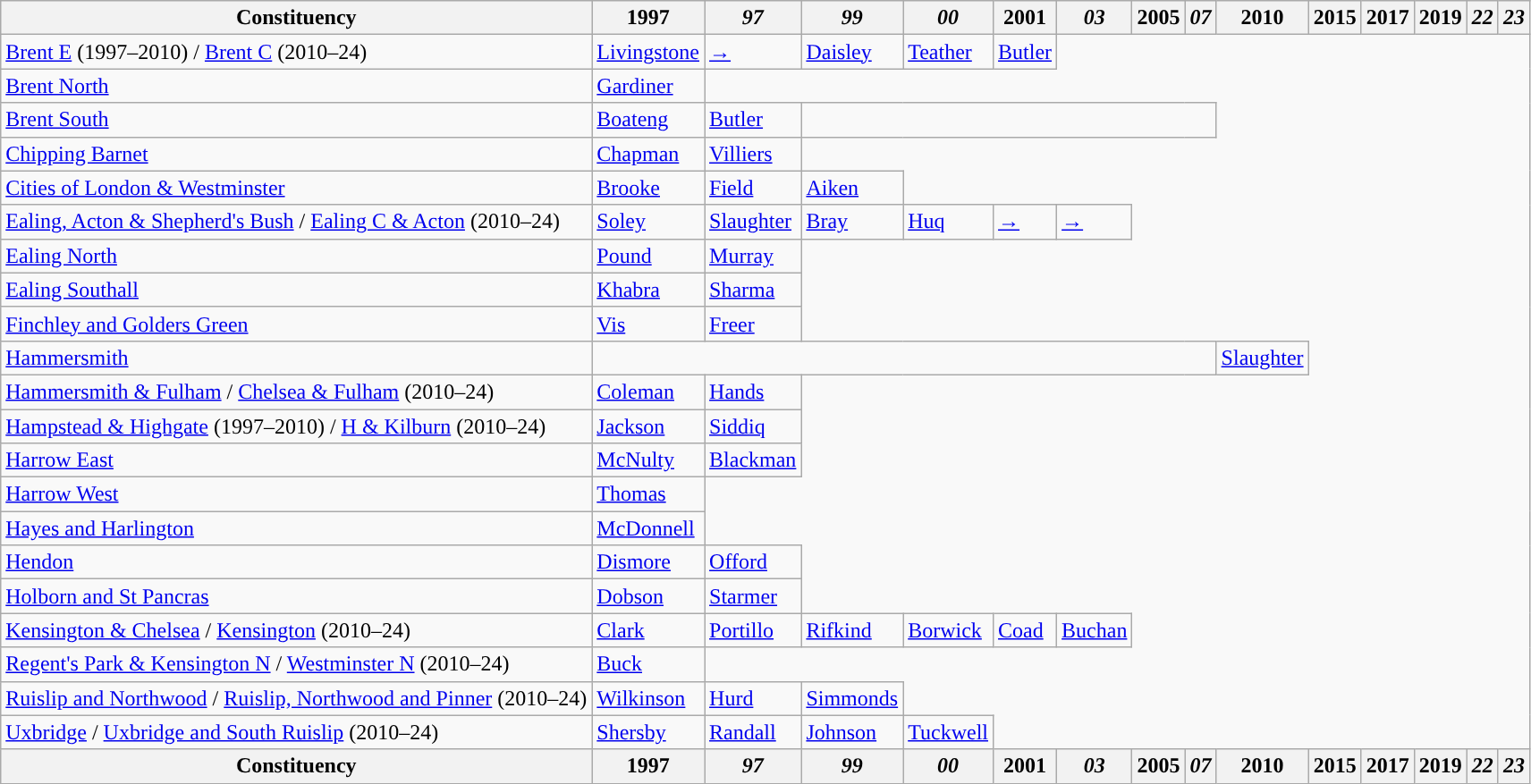<table class="wikitable">
<tr>
<th>Constituency</th>
<th>1997</th>
<th><em>97</em></th>
<th><em>99</em></th>
<th><em>00</em></th>
<th>2001</th>
<th><em>03</em></th>
<th>2005</th>
<th><em>07</em></th>
<th>2010</th>
<th>2015</th>
<th>2017</th>
<th>2019</th>
<th><em>22</em></th>
<th><em>23</em></th>
</tr>
<tr>
<td><a href='#'>Brent E</a> (1997–2010) / <a href='#'>Brent C</a>  (2010–24)</td>
<td><a href='#'>Livingstone</a></td>
<td><a href='#'>→</a></td>
<td><a href='#'>Daisley</a></td>
<td><a href='#'>Teather</a></td>
<td><a href='#'>Butler</a></td>
</tr>
<tr>
<td><a href='#'>Brent North</a></td>
<td><a href='#'>Gardiner</a></td>
</tr>
<tr>
<td><a href='#'>Brent South</a></td>
<td><a href='#'>Boateng</a></td>
<td><a href='#'>Butler</a></td>
<td colspan="6"></td>
</tr>
<tr>
<td><a href='#'>Chipping Barnet</a></td>
<td><a href='#'>Chapman</a></td>
<td><a href='#'>Villiers</a></td>
</tr>
<tr>
<td><a href='#'>Cities of London & Westminster</a></td>
<td><a href='#'>Brooke</a></td>
<td><a href='#'>Field</a></td>
<td><a href='#'>Aiken</a></td>
</tr>
<tr>
<td><a href='#'>Ealing, Acton & Shepherd's Bush</a> / <a href='#'>Ealing C & Acton</a> (2010–24)</td>
<td><a href='#'>Soley</a></td>
<td><a href='#'>Slaughter</a></td>
<td><a href='#'>Bray</a></td>
<td><a href='#'>Huq</a></td>
<td><a href='#'>→</a></td>
<td><a href='#'>→</a></td>
</tr>
<tr>
<td><a href='#'>Ealing North</a></td>
<td><a href='#'>Pound</a></td>
<td><a href='#'>Murray</a></td>
</tr>
<tr>
<td><a href='#'>Ealing Southall</a></td>
<td><a href='#'>Khabra</a></td>
<td><a href='#'>Sharma</a></td>
</tr>
<tr>
<td><a href='#'>Finchley and Golders Green</a></td>
<td><a href='#'>Vis</a></td>
<td><a href='#'>Freer</a></td>
</tr>
<tr>
<td><a href='#'>Hammersmith</a></td>
<td colspan="8"></td>
<td><a href='#'>Slaughter</a></td>
</tr>
<tr>
<td><a href='#'>Hammersmith & Fulham</a> / <a href='#'>Chelsea & Fulham</a> (2010–24)</td>
<td><a href='#'>Coleman</a></td>
<td><a href='#'>Hands</a></td>
</tr>
<tr>
<td><a href='#'>Hampstead & Highgate</a> (1997–2010) / <a href='#'>H & Kilburn</a> (2010–24)</td>
<td><a href='#'>Jackson</a></td>
<td><a href='#'>Siddiq</a></td>
</tr>
<tr>
<td><a href='#'>Harrow East</a></td>
<td><a href='#'>McNulty</a></td>
<td><a href='#'>Blackman</a></td>
</tr>
<tr>
<td><a href='#'>Harrow West</a></td>
<td><a href='#'>Thomas</a></td>
</tr>
<tr>
<td><a href='#'>Hayes and Harlington</a></td>
<td><a href='#'>McDonnell</a></td>
</tr>
<tr>
<td><a href='#'>Hendon</a></td>
<td><a href='#'>Dismore</a></td>
<td><a href='#'>Offord</a></td>
</tr>
<tr>
<td><a href='#'>Holborn and St Pancras</a></td>
<td><a href='#'>Dobson</a></td>
<td><a href='#'>Starmer</a></td>
</tr>
<tr>
<td><a href='#'>Kensington & Chelsea</a> / <a href='#'>Kensington</a> (2010–24)</td>
<td><a href='#'>Clark</a></td>
<td><a href='#'>Portillo</a></td>
<td><a href='#'>Rifkind</a></td>
<td><a href='#'>Borwick</a></td>
<td><a href='#'>Coad</a></td>
<td><a href='#'>Buchan</a></td>
</tr>
<tr>
<td><a href='#'>Regent's Park & Kensington N</a> / <a href='#'>Westminster N</a> (2010–24)</td>
<td><a href='#'>Buck</a></td>
</tr>
<tr>
<td><a href='#'>Ruislip and Northwood</a> / <a href='#'>Ruislip, Northwood and Pinner</a> (2010–24)</td>
<td><a href='#'>Wilkinson</a></td>
<td><a href='#'>Hurd</a></td>
<td><a href='#'>Simmonds</a></td>
</tr>
<tr>
<td><a href='#'>Uxbridge</a> / <a href='#'>Uxbridge and South Ruislip</a> (2010–24)</td>
<td><a href='#'>Shersby</a></td>
<td><a href='#'>Randall</a></td>
<td><a href='#'>Johnson</a></td>
<td><a href='#'>Tuckwell</a></td>
</tr>
<tr>
<th>Constituency</th>
<th>1997</th>
<th><em>97</em></th>
<th><em>99</em></th>
<th><em>00</em></th>
<th>2001</th>
<th><em>03</em></th>
<th>2005</th>
<th><em>07</em></th>
<th>2010</th>
<th>2015</th>
<th>2017</th>
<th>2019</th>
<th><em>22</em></th>
<th><em>23</em></th>
</tr>
</table>
